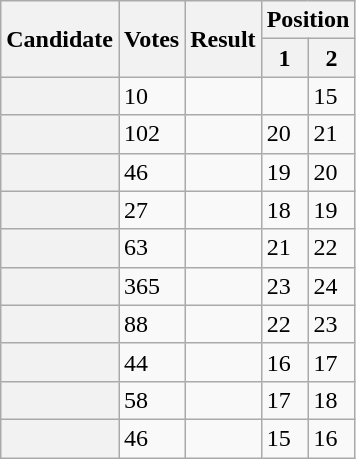<table class="wikitable sortable defaultright col3left">
<tr>
<th scope="col" rowspan="2">Candidate</th>
<th scope="col" rowspan="2">Votes</th>
<th scope="col" rowspan="2">Result</th>
<th scope="col" colspan="2">Position</th>
</tr>
<tr>
<th scope="col">1</th>
<th scope="col">2</th>
</tr>
<tr>
<th scope="row"></th>
<td>10</td>
<td></td>
<td></td>
<td>15</td>
</tr>
<tr>
<th scope="row"></th>
<td>102</td>
<td></td>
<td>20</td>
<td>21</td>
</tr>
<tr>
<th scope="row"></th>
<td>46</td>
<td></td>
<td>19</td>
<td>20</td>
</tr>
<tr>
<th scope="row"></th>
<td>27</td>
<td></td>
<td>18</td>
<td>19</td>
</tr>
<tr>
<th scope="row"></th>
<td>63</td>
<td></td>
<td>21</td>
<td>22</td>
</tr>
<tr>
<th scope="row"></th>
<td>365</td>
<td></td>
<td>23</td>
<td>24</td>
</tr>
<tr>
<th scope="row"></th>
<td>88</td>
<td></td>
<td>22</td>
<td>23</td>
</tr>
<tr>
<th scope="row"></th>
<td>44</td>
<td></td>
<td>16</td>
<td>17</td>
</tr>
<tr>
<th scope="row"></th>
<td>58</td>
<td></td>
<td>17</td>
<td>18</td>
</tr>
<tr>
<th scope="row"></th>
<td>46</td>
<td></td>
<td>15</td>
<td>16</td>
</tr>
</table>
